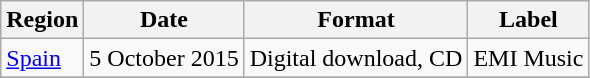<table class=wikitable>
<tr>
<th>Region</th>
<th>Date</th>
<th>Format</th>
<th>Label</th>
</tr>
<tr>
<td><a href='#'>Spain</a></td>
<td>5 October 2015</td>
<td>Digital download, CD</td>
<td>EMI Music</td>
</tr>
<tr>
</tr>
</table>
